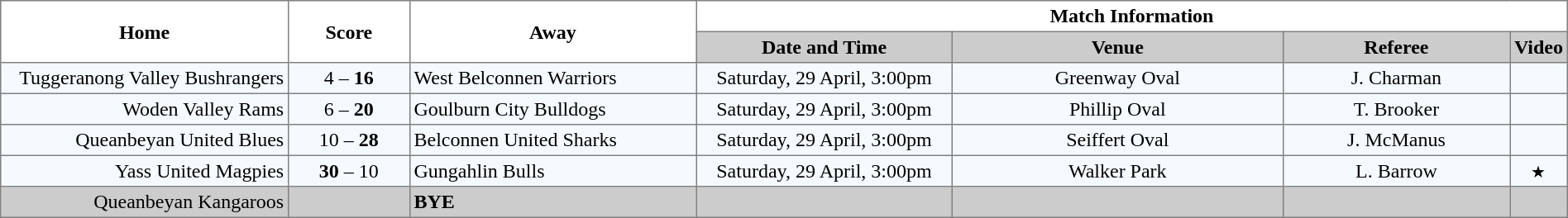<table border="1" cellpadding="3" cellspacing="0" width="100%" style="border-collapse:collapse;  text-align:center;">
<tr>
<th rowspan="2" width="19%">Home</th>
<th rowspan="2" width="8%">Score</th>
<th rowspan="2" width="19%">Away</th>
<th colspan="4">Match Information</th>
</tr>
<tr style="background:#CCCCCC">
<th width="17%">Date and Time</th>
<th width="22%">Venue</th>
<th width="50%">Referee</th>
<th>Video</th>
</tr>
<tr style="text-align:center; background:#f5faff;">
<td align="right">Tuggeranong Valley Bushrangers </td>
<td>4 – <strong>16</strong></td>
<td align="left"> West Belconnen Warriors</td>
<td>Saturday, 29 April, 3:00pm</td>
<td>Greenway Oval</td>
<td>J. Charman</td>
<td></td>
</tr>
<tr style="text-align:center; background:#f5faff;">
<td align="right">Woden Valley Rams </td>
<td>6 – <strong>20</strong></td>
<td align="left"> Goulburn City Bulldogs</td>
<td>Saturday, 29 April, 3:00pm</td>
<td>Phillip Oval</td>
<td>T. Brooker</td>
<td></td>
</tr>
<tr style="text-align:center; background:#f5faff;">
<td align="right">Queanbeyan United Blues </td>
<td>10 – <strong>28</strong></td>
<td align="left"> Belconnen United Sharks</td>
<td>Saturday, 29 April, 3:00pm</td>
<td>Seiffert Oval</td>
<td>J. McManus</td>
<td></td>
</tr>
<tr style="text-align:center; background:#f5faff;">
<td align="right">Yass United Magpies </td>
<td><strong>30</strong> – 10</td>
<td align="left"> Gungahlin Bulls</td>
<td>Saturday, 29 April, 3:00pm</td>
<td>Walker Park</td>
<td>L. Barrow</td>
<td><small>★</small></td>
</tr>
<tr style="text-align:center; background:#CCCCCC;">
<td align="right">Queanbeyan Kangaroos </td>
<td></td>
<td align="left"><strong>BYE</strong></td>
<td></td>
<td></td>
<td></td>
<td></td>
</tr>
</table>
